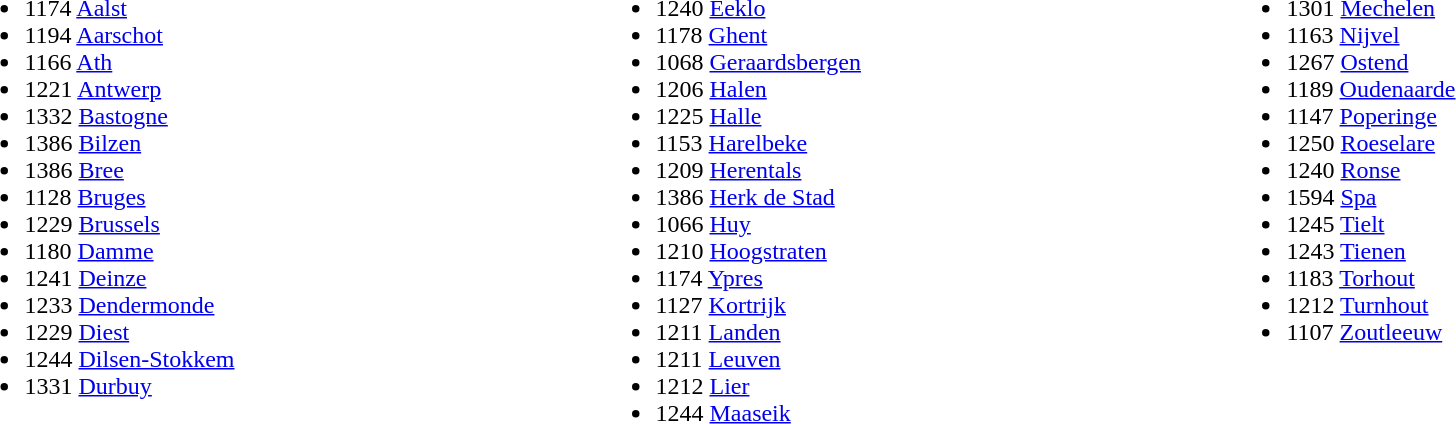<table width="100%">
<tr>
<td width="30%" valign="top"><br><ul><li>1174 <a href='#'>Aalst</a></li><li>1194 <a href='#'>Aarschot</a></li><li>1166 <a href='#'>Ath</a></li><li>1221 <a href='#'>Antwerp</a></li><li>1332 <a href='#'>Bastogne</a></li><li>1386 <a href='#'>Bilzen</a></li><li>1386 <a href='#'>Bree</a></li><li>1128 <a href='#'>Bruges</a></li><li>1229 <a href='#'>Brussels</a></li><li>1180 <a href='#'>Damme</a></li><li>1241 <a href='#'>Deinze</a></li><li>1233 <a href='#'>Dendermonde</a></li><li>1229 <a href='#'>Diest</a></li><li>1244 <a href='#'>Dilsen-Stokkem</a></li><li>1331 <a href='#'>Durbuy</a></li></ul></td>
<td width="30%" valign="top"><br><ul><li>1240 <a href='#'>Eeklo</a></li><li>1178 <a href='#'>Ghent</a></li><li>1068 <a href='#'>Geraardsbergen</a></li><li>1206 <a href='#'>Halen</a></li><li>1225 <a href='#'>Halle</a></li><li>1153 <a href='#'>Harelbeke</a></li><li>1209 <a href='#'>Herentals</a></li><li>1386 <a href='#'>Herk de Stad</a></li><li>1066 <a href='#'>Huy</a></li><li>1210 <a href='#'>Hoogstraten</a></li><li>1174 <a href='#'>Ypres</a></li><li>1127 <a href='#'>Kortrijk</a></li><li>1211 <a href='#'>Landen</a></li><li>1211 <a href='#'>Leuven</a></li><li>1212 <a href='#'>Lier</a></li><li>1244 <a href='#'>Maaseik</a></li></ul></td>
<td width="30%" valign="top"><br><ul><li>1301 <a href='#'>Mechelen</a></li><li>1163 <a href='#'>Nijvel</a></li><li>1267 <a href='#'>Ostend</a></li><li>1189 <a href='#'>Oudenaarde</a></li><li>1147 <a href='#'>Poperinge</a></li><li>1250 <a href='#'>Roeselare</a></li><li>1240 <a href='#'>Ronse</a></li><li>1594 <a href='#'>Spa</a></li><li>1245 <a href='#'>Tielt</a></li><li>1243 <a href='#'>Tienen</a></li><li>1183 <a href='#'>Torhout</a></li><li>1212 <a href='#'>Turnhout</a></li><li>1107 <a href='#'>Zoutleeuw</a></li></ul></td>
</tr>
</table>
